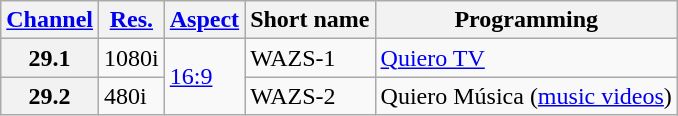<table class="wikitable">
<tr>
<th><a href='#'>Channel</a></th>
<th><a href='#'>Res.</a></th>
<th><a href='#'>Aspect</a></th>
<th>Short name</th>
<th>Programming</th>
</tr>
<tr>
<th scope = "row">29.1</th>
<td>1080i</td>
<td rowspan=2><a href='#'>16:9</a></td>
<td>WAZS-1</td>
<td><a href='#'>Quiero TV</a></td>
</tr>
<tr>
<th scope = "row">29.2</th>
<td>480i</td>
<td>WAZS-2</td>
<td>Quiero Música (<a href='#'>music videos</a>)</td>
</tr>
</table>
